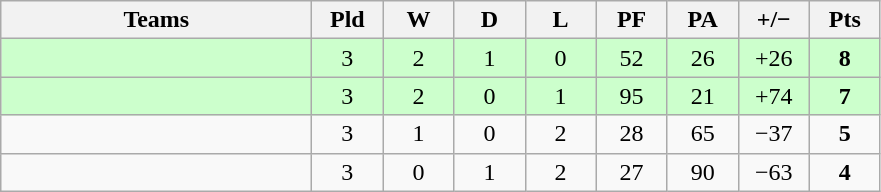<table class="wikitable" style="text-align: center;">
<tr>
<th width="200">Teams</th>
<th width="40">Pld</th>
<th width="40">W</th>
<th width="40">D</th>
<th width="40">L</th>
<th width="40">PF</th>
<th width="40">PA</th>
<th width="40">+/−</th>
<th width="40">Pts</th>
</tr>
<tr bgcolor=ccffcc>
<td align=left></td>
<td>3</td>
<td>2</td>
<td>1</td>
<td>0</td>
<td>52</td>
<td>26</td>
<td>+26</td>
<td><strong>8</strong></td>
</tr>
<tr bgcolor=ccffcc>
<td align=left></td>
<td>3</td>
<td>2</td>
<td>0</td>
<td>1</td>
<td>95</td>
<td>21</td>
<td>+74</td>
<td><strong>7</strong></td>
</tr>
<tr>
<td align=left></td>
<td>3</td>
<td>1</td>
<td>0</td>
<td>2</td>
<td>28</td>
<td>65</td>
<td>−37</td>
<td><strong>5</strong></td>
</tr>
<tr>
<td align=left></td>
<td>3</td>
<td>0</td>
<td>1</td>
<td>2</td>
<td>27</td>
<td>90</td>
<td>−63</td>
<td><strong>4</strong></td>
</tr>
</table>
